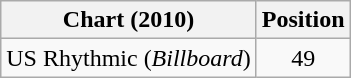<table class="wikitable">
<tr>
<th>Chart (2010)</th>
<th>Position</th>
</tr>
<tr>
<td>US Rhythmic (<em>Billboard</em>)</td>
<td style="text-align:center;">49</td>
</tr>
</table>
